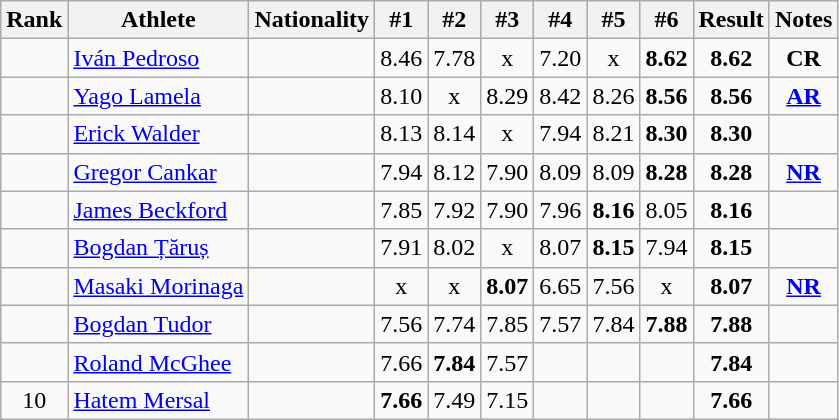<table class="wikitable sortable" style="text-align:center">
<tr>
<th>Rank</th>
<th>Athlete</th>
<th>Nationality</th>
<th>#1</th>
<th>#2</th>
<th>#3</th>
<th>#4</th>
<th>#5</th>
<th>#6</th>
<th>Result</th>
<th>Notes</th>
</tr>
<tr>
<td></td>
<td align="left"><a href='#'>Iván Pedroso</a></td>
<td align=left></td>
<td>8.46</td>
<td>7.78</td>
<td>x</td>
<td>7.20</td>
<td>x</td>
<td><strong>8.62</strong></td>
<td><strong>8.62</strong></td>
<td><strong>CR</strong></td>
</tr>
<tr>
<td></td>
<td align="left"><a href='#'>Yago Lamela</a></td>
<td align=left></td>
<td>8.10</td>
<td>x</td>
<td>8.29</td>
<td>8.42</td>
<td>8.26</td>
<td><strong>8.56</strong></td>
<td><strong>8.56</strong></td>
<td><strong><a href='#'>AR</a></strong></td>
</tr>
<tr>
<td></td>
<td align="left"><a href='#'>Erick Walder</a></td>
<td align=left></td>
<td>8.13</td>
<td>8.14</td>
<td>x</td>
<td>7.94</td>
<td>8.21</td>
<td><strong>8.30</strong></td>
<td><strong>8.30</strong></td>
<td></td>
</tr>
<tr>
<td></td>
<td align="left"><a href='#'>Gregor Cankar</a></td>
<td align=left></td>
<td>7.94</td>
<td>8.12</td>
<td>7.90</td>
<td>8.09</td>
<td>8.09</td>
<td><strong>8.28</strong></td>
<td><strong>8.28</strong></td>
<td><strong><a href='#'>NR</a></strong></td>
</tr>
<tr>
<td></td>
<td align="left"><a href='#'>James Beckford</a></td>
<td align=left></td>
<td>7.85</td>
<td>7.92</td>
<td>7.90</td>
<td>7.96</td>
<td><strong>8.16</strong></td>
<td>8.05</td>
<td><strong>8.16</strong></td>
<td></td>
</tr>
<tr>
<td></td>
<td align="left"><a href='#'>Bogdan Țăruș</a></td>
<td align=left></td>
<td>7.91</td>
<td>8.02</td>
<td>x</td>
<td>8.07</td>
<td><strong>8.15</strong></td>
<td>7.94</td>
<td><strong>8.15</strong></td>
<td></td>
</tr>
<tr>
<td></td>
<td align="left"><a href='#'>Masaki Morinaga</a></td>
<td align=left></td>
<td>x</td>
<td>x</td>
<td><strong>8.07</strong></td>
<td>6.65</td>
<td>7.56</td>
<td>x</td>
<td><strong>8.07</strong></td>
<td><strong><a href='#'>NR</a></strong></td>
</tr>
<tr>
<td></td>
<td align="left"><a href='#'>Bogdan Tudor</a></td>
<td align=left></td>
<td>7.56</td>
<td>7.74</td>
<td>7.85</td>
<td>7.57</td>
<td>7.84</td>
<td><strong>7.88</strong></td>
<td><strong>7.88</strong></td>
<td></td>
</tr>
<tr>
<td></td>
<td align="left"><a href='#'>Roland McGhee</a></td>
<td align=left></td>
<td>7.66</td>
<td><strong>7.84</strong></td>
<td>7.57</td>
<td></td>
<td></td>
<td></td>
<td><strong>7.84</strong></td>
<td></td>
</tr>
<tr>
<td>10</td>
<td align="left"><a href='#'>Hatem Mersal</a></td>
<td align=left></td>
<td><strong>7.66</strong></td>
<td>7.49</td>
<td>7.15</td>
<td></td>
<td></td>
<td></td>
<td><strong>7.66</strong></td>
<td></td>
</tr>
</table>
